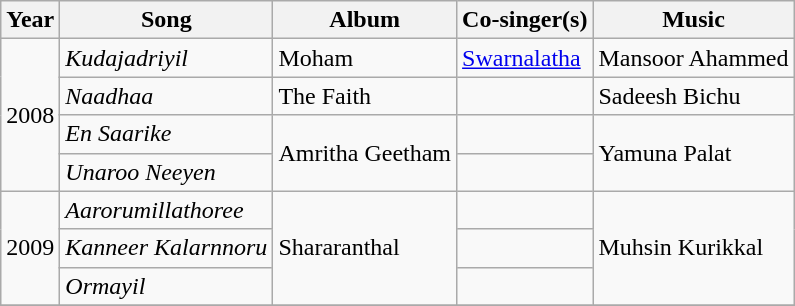<table class="wikitable">
<tr>
<th>Year</th>
<th>Song</th>
<th>Album</th>
<th>Co-singer(s)</th>
<th>Music</th>
</tr>
<tr>
<td rowspan="4">2008</td>
<td><em>Kudajadriyil</em></td>
<td>Moham</td>
<td><a href='#'>Swarnalatha</a></td>
<td>Mansoor Ahammed</td>
</tr>
<tr>
<td><em>Naadhaa</em></td>
<td>The Faith</td>
<td></td>
<td>Sadeesh Bichu</td>
</tr>
<tr>
<td><em>En Saarike</em></td>
<td rowspan="2">Amritha Geetham</td>
<td></td>
<td rowspan="2">Yamuna Palat</td>
</tr>
<tr>
<td><em>Unaroo Neeyen</em></td>
<td></td>
</tr>
<tr>
<td rowspan="3">2009</td>
<td><em>Aarorumillathoree</em></td>
<td rowspan="3">Shararanthal</td>
<td></td>
<td rowspan="3">Muhsin Kurikkal</td>
</tr>
<tr>
<td><em>Kanneer Kalarnnoru</em></td>
<td></td>
</tr>
<tr>
<td><em>Ormayil</em></td>
<td></td>
</tr>
<tr>
</tr>
</table>
